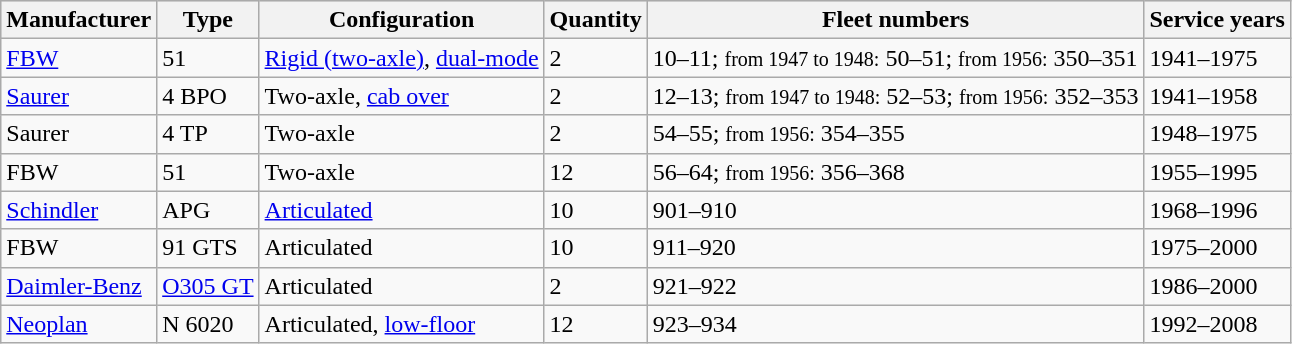<table class="wikitable">
<tr style="background:#E0E0E0;">
<th>Manufacturer</th>
<th>Type</th>
<th>Configuration</th>
<th>Quantity</th>
<th>Fleet numbers</th>
<th>Service years</th>
</tr>
<tr>
<td><a href='#'>FBW</a></td>
<td>51</td>
<td><a href='#'>Rigid (two-axle)</a>, <a href='#'>dual-mode</a></td>
<td>2</td>
<td>10–11; <small>from 1947 to 1948:</small> 50–51; <small>from 1956:</small> 350–351</td>
<td>1941–1975</td>
</tr>
<tr>
<td><a href='#'>Saurer</a></td>
<td>4 BPO</td>
<td>Two-axle, <a href='#'>cab over</a></td>
<td>2</td>
<td>12–13; <small>from 1947 to 1948:</small> 52–53; <small>from 1956:</small> 352–353</td>
<td>1941–1958</td>
</tr>
<tr>
<td>Saurer</td>
<td>4 TP</td>
<td>Two-axle</td>
<td>2</td>
<td>54–55; <small>from 1956:</small> 354–355</td>
<td>1948–1975</td>
</tr>
<tr>
<td>FBW</td>
<td>51</td>
<td>Two-axle</td>
<td>12</td>
<td>56–64; <small>from 1956:</small> 356–368</td>
<td>1955–1995</td>
</tr>
<tr>
<td><a href='#'>Schindler</a></td>
<td>APG</td>
<td><a href='#'>Articulated</a></td>
<td>10</td>
<td>901–910</td>
<td>1968–1996</td>
</tr>
<tr>
<td>FBW</td>
<td>91 GTS</td>
<td>Articulated</td>
<td>10</td>
<td>911–920</td>
<td>1975–2000</td>
</tr>
<tr>
<td><a href='#'>Daimler-Benz</a></td>
<td><a href='#'>O305 GT</a></td>
<td>Articulated</td>
<td>2</td>
<td>921–922</td>
<td>1986–2000</td>
</tr>
<tr>
<td><a href='#'>Neoplan</a></td>
<td>N 6020</td>
<td>Articulated, <a href='#'>low-floor</a></td>
<td>12</td>
<td>923–934</td>
<td>1992–2008</td>
</tr>
</table>
